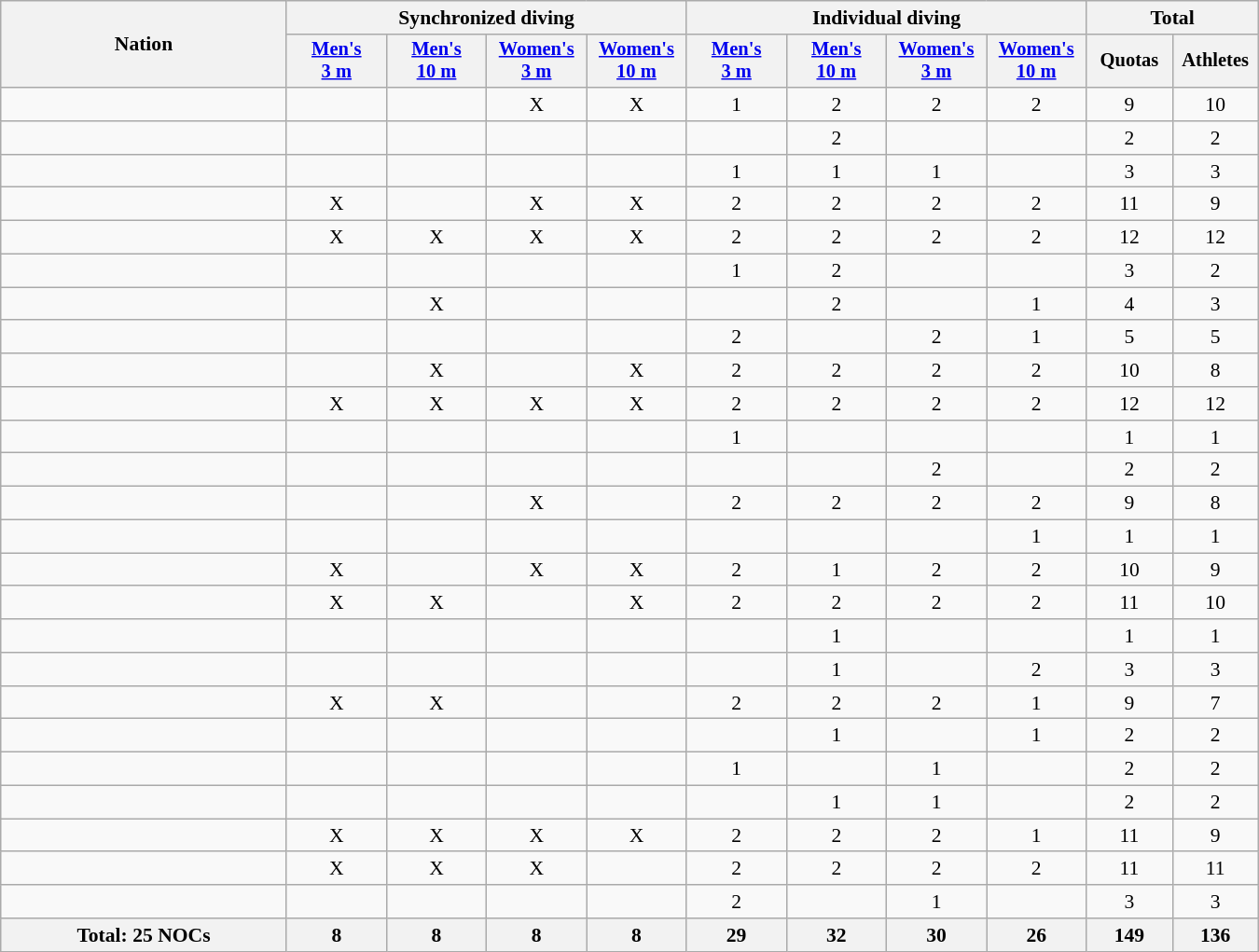<table class="wikitable" width=900 style="text-align:center; font-size:90%">
<tr>
<th rowspan="2" style="text-align:center;">Nation</th>
<th colspan="4">Synchronized diving</th>
<th colspan="4">Individual diving</th>
<th colspan=2>Total</th>
</tr>
<tr style="font-size:95%">
<th width=65><a href='#'>Men's<br>3 m</a></th>
<th width=65><a href='#'>Men's<br>10 m</a></th>
<th width=65><a href='#'>Women's<br>3 m</a></th>
<th width=65><a href='#'>Women's<br>10 m</a></th>
<th width=65><a href='#'>Men's<br>3 m</a></th>
<th width=65><a href='#'>Men's<br>10 m</a></th>
<th width=65><a href='#'>Women's<br>3 m</a></th>
<th width=65><a href='#'>Women's<br>10 m</a></th>
<th width=55>Quotas</th>
<th width=55>Athletes</th>
</tr>
<tr>
<td style="text-align:left;"></td>
<td></td>
<td></td>
<td>X</td>
<td>X</td>
<td>1</td>
<td>2</td>
<td>2</td>
<td>2</td>
<td>9</td>
<td>10</td>
</tr>
<tr>
<td style="text-align:left;"></td>
<td></td>
<td></td>
<td></td>
<td></td>
<td></td>
<td>2</td>
<td></td>
<td></td>
<td>2</td>
<td>2</td>
</tr>
<tr>
<td style="text-align:left;"></td>
<td></td>
<td></td>
<td></td>
<td></td>
<td>1</td>
<td>1</td>
<td>1</td>
<td></td>
<td>3</td>
<td>3</td>
</tr>
<tr>
<td style="text-align:left;"></td>
<td>X</td>
<td></td>
<td>X</td>
<td>X</td>
<td>2</td>
<td>2</td>
<td>2</td>
<td>2</td>
<td>11</td>
<td>9</td>
</tr>
<tr>
<td style="text-align:left;"></td>
<td>X</td>
<td>X</td>
<td>X</td>
<td>X</td>
<td>2</td>
<td>2</td>
<td>2</td>
<td>2</td>
<td>12</td>
<td>12</td>
</tr>
<tr>
<td style="text-align:left;"></td>
<td></td>
<td></td>
<td></td>
<td></td>
<td>1</td>
<td>2</td>
<td></td>
<td></td>
<td>3</td>
<td>2</td>
</tr>
<tr>
<td style="text-align:left;"></td>
<td></td>
<td>X</td>
<td></td>
<td></td>
<td></td>
<td>2</td>
<td></td>
<td>1</td>
<td>4</td>
<td>3</td>
</tr>
<tr>
<td style="text-align:left;"></td>
<td></td>
<td></td>
<td></td>
<td></td>
<td>2</td>
<td></td>
<td>2</td>
<td>1</td>
<td>5</td>
<td>5</td>
</tr>
<tr>
<td style="text-align:left;"></td>
<td></td>
<td>X</td>
<td></td>
<td>X</td>
<td>2</td>
<td>2</td>
<td>2</td>
<td>2</td>
<td>10</td>
<td>8</td>
</tr>
<tr>
<td style="text-align:left;"></td>
<td>X</td>
<td>X</td>
<td>X</td>
<td>X</td>
<td>2</td>
<td>2</td>
<td>2</td>
<td>2</td>
<td>12</td>
<td>12</td>
</tr>
<tr>
<td style="text-align:left;"></td>
<td></td>
<td></td>
<td></td>
<td></td>
<td>1</td>
<td></td>
<td></td>
<td></td>
<td>1</td>
<td>1</td>
</tr>
<tr>
<td style="text-align:left;"></td>
<td></td>
<td></td>
<td></td>
<td></td>
<td></td>
<td></td>
<td>2</td>
<td></td>
<td>2</td>
<td>2</td>
</tr>
<tr>
<td style="text-align:left;"></td>
<td></td>
<td></td>
<td>X</td>
<td></td>
<td>2</td>
<td>2</td>
<td>2</td>
<td>2</td>
<td>9</td>
<td>8</td>
</tr>
<tr>
<td style="text-align:left;"></td>
<td></td>
<td></td>
<td></td>
<td></td>
<td></td>
<td></td>
<td></td>
<td>1</td>
<td>1</td>
<td>1</td>
</tr>
<tr>
<td style="text-align:left;"></td>
<td>X</td>
<td></td>
<td>X</td>
<td>X</td>
<td>2</td>
<td>1</td>
<td>2</td>
<td>2</td>
<td>10</td>
<td>9</td>
</tr>
<tr>
<td style="text-align:left;"></td>
<td>X</td>
<td>X</td>
<td></td>
<td>X</td>
<td>2</td>
<td>2</td>
<td>2</td>
<td>2</td>
<td>11</td>
<td>10</td>
</tr>
<tr>
<td style="text-align:left;"></td>
<td></td>
<td></td>
<td></td>
<td></td>
<td></td>
<td>1</td>
<td></td>
<td></td>
<td>1</td>
<td>1</td>
</tr>
<tr>
<td style="text-align:left;"></td>
<td></td>
<td></td>
<td></td>
<td></td>
<td></td>
<td>1</td>
<td></td>
<td>2</td>
<td>3</td>
<td>3</td>
</tr>
<tr>
<td style="text-align:left;"></td>
<td>X</td>
<td>X</td>
<td></td>
<td></td>
<td>2</td>
<td>2</td>
<td>2</td>
<td>1</td>
<td>9</td>
<td>7</td>
</tr>
<tr>
<td style="text-align:left;"></td>
<td></td>
<td></td>
<td></td>
<td></td>
<td></td>
<td>1</td>
<td></td>
<td>1</td>
<td>2</td>
<td>2</td>
</tr>
<tr>
<td style="text-align:left;"></td>
<td></td>
<td></td>
<td></td>
<td></td>
<td>1</td>
<td></td>
<td>1</td>
<td></td>
<td>2</td>
<td>2</td>
</tr>
<tr>
<td style="text-align:left;"></td>
<td></td>
<td></td>
<td></td>
<td></td>
<td></td>
<td>1</td>
<td>1</td>
<td></td>
<td>2</td>
<td>2</td>
</tr>
<tr>
<td style="text-align:left;"></td>
<td>X</td>
<td>X</td>
<td>X</td>
<td>X</td>
<td>2</td>
<td>2</td>
<td>2</td>
<td>1</td>
<td>11</td>
<td>9</td>
</tr>
<tr>
<td style="text-align:left;"></td>
<td>X</td>
<td>X</td>
<td>X</td>
<td></td>
<td>2</td>
<td>2</td>
<td>2</td>
<td>2</td>
<td>11</td>
<td>11</td>
</tr>
<tr>
<td style="text-align:left;"></td>
<td></td>
<td></td>
<td></td>
<td></td>
<td>2</td>
<td></td>
<td>1</td>
<td></td>
<td>3</td>
<td>3</td>
</tr>
<tr>
<th>Total: 25 NOCs</th>
<th>8</th>
<th>8</th>
<th>8</th>
<th>8</th>
<th>29</th>
<th>32</th>
<th>30</th>
<th>26</th>
<th>149</th>
<th>136 </th>
</tr>
</table>
